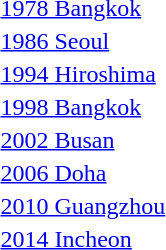<table>
<tr>
<td><a href='#'>1978 Bangkok</a></td>
<td></td>
<td></td>
<td></td>
</tr>
<tr>
<td><a href='#'>1986 Seoul</a></td>
<td></td>
<td></td>
<td></td>
</tr>
<tr>
<td><a href='#'>1994 Hiroshima</a></td>
<td></td>
<td></td>
<td></td>
</tr>
<tr>
<td><a href='#'>1998 Bangkok</a></td>
<td></td>
<td></td>
<td></td>
</tr>
<tr>
<td><a href='#'>2002 Busan</a></td>
<td></td>
<td></td>
<td></td>
</tr>
<tr>
<td><a href='#'>2006 Doha</a></td>
<td></td>
<td></td>
<td></td>
</tr>
<tr>
<td><a href='#'>2010 Guangzhou</a></td>
<td></td>
<td></td>
<td></td>
</tr>
<tr>
<td><a href='#'>2014 Incheon</a></td>
<td></td>
<td></td>
<td></td>
</tr>
</table>
